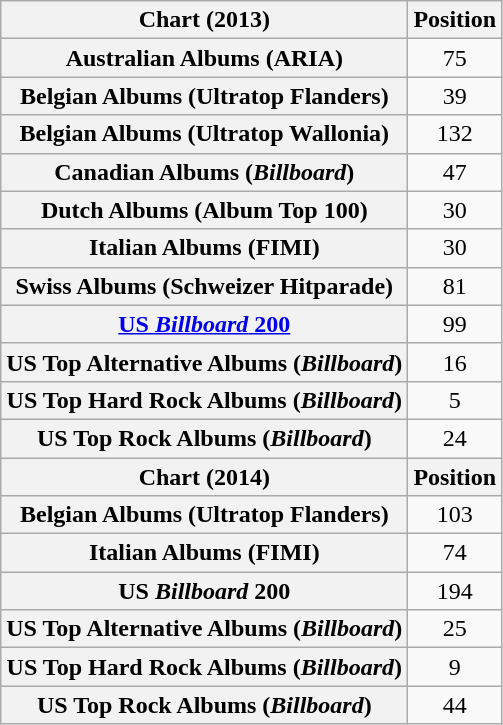<table class="wikitable sortable plainrowheaders">
<tr>
<th scope="col">Chart (2013)</th>
<th scope="col">Position</th>
</tr>
<tr>
<th scope="row">Australian Albums (ARIA)</th>
<td style="text-align:center;">75</td>
</tr>
<tr>
<th scope="row">Belgian Albums (Ultratop Flanders)</th>
<td style="text-align:center;">39</td>
</tr>
<tr>
<th scope="row">Belgian Albums (Ultratop Wallonia)</th>
<td style="text-align:center;">132</td>
</tr>
<tr>
<th scope="row">Canadian Albums (<em>Billboard</em>)</th>
<td style="text-align:center;">47</td>
</tr>
<tr>
<th scope="row">Dutch Albums (Album Top 100)</th>
<td style="text-align:center;">30</td>
</tr>
<tr>
<th scope="row">Italian Albums (FIMI)</th>
<td style="text-align:center;">30</td>
</tr>
<tr>
<th scope="row">Swiss Albums (Schweizer Hitparade)</th>
<td style="text-align:center;">81</td>
</tr>
<tr>
<th scope="row"><a href='#'>US <em>Billboard</em> 200</a></th>
<td style="text-align:center;">99</td>
</tr>
<tr>
<th scope="row">US Top Alternative Albums (<em>Billboard</em>)</th>
<td style="text-align:center;">16</td>
</tr>
<tr>
<th scope="row">US Top Hard Rock Albums (<em>Billboard</em>)</th>
<td style="text-align:center;">5</td>
</tr>
<tr>
<th scope="row">US Top Rock Albums (<em>Billboard</em>)</th>
<td style="text-align:center;">24</td>
</tr>
<tr>
<th scope="col">Chart (2014)</th>
<th scope="col">Position</th>
</tr>
<tr>
<th scope="row">Belgian Albums (Ultratop Flanders)</th>
<td style="text-align:center;">103</td>
</tr>
<tr>
<th scope="row">Italian Albums (FIMI)</th>
<td style="text-align:center;">74</td>
</tr>
<tr>
<th scope="row">US <em>Billboard</em> 200</th>
<td style="text-align:center;">194</td>
</tr>
<tr>
<th scope="row">US Top Alternative Albums (<em>Billboard</em>)</th>
<td style="text-align:center;">25</td>
</tr>
<tr>
<th scope="row">US Top Hard Rock Albums (<em>Billboard</em>)</th>
<td style="text-align:center;">9</td>
</tr>
<tr>
<th scope="row">US Top Rock Albums (<em>Billboard</em>)</th>
<td style="text-align:center;">44</td>
</tr>
</table>
